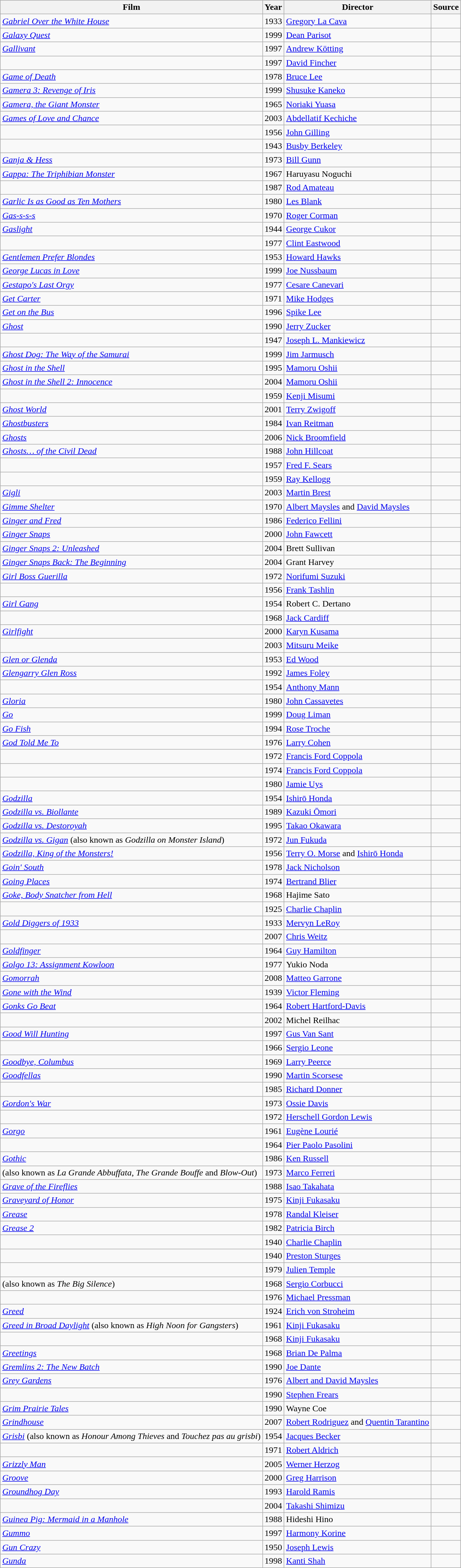<table class="wikitable sortable">
<tr>
<th>Film</th>
<th>Year</th>
<th>Director</th>
<th class="unsortable">Source</th>
</tr>
<tr>
<td><em><a href='#'>Gabriel Over the White House</a></em></td>
<td>1933</td>
<td><a href='#'>Gregory La Cava</a></td>
<td></td>
</tr>
<tr>
<td><em><a href='#'>Galaxy Quest</a></em></td>
<td>1999</td>
<td><a href='#'>Dean Parisot</a></td>
<td></td>
</tr>
<tr>
<td><em><a href='#'>Gallivant</a></em></td>
<td>1997</td>
<td><a href='#'>Andrew Kötting</a></td>
<td></td>
</tr>
<tr>
<td><em></em></td>
<td>1997</td>
<td><a href='#'>David Fincher</a></td>
<td></td>
</tr>
<tr>
<td><em><a href='#'>Game of Death</a></em></td>
<td>1978</td>
<td><a href='#'>Bruce Lee</a></td>
<td></td>
</tr>
<tr>
<td><em><a href='#'>Gamera 3: Revenge of Iris</a></em></td>
<td>1999</td>
<td><a href='#'>Shusuke Kaneko</a></td>
<td></td>
</tr>
<tr>
<td><em><a href='#'>Gamera, the Giant Monster</a></em></td>
<td>1965</td>
<td><a href='#'>Noriaki Yuasa</a></td>
<td></td>
</tr>
<tr>
<td><em><a href='#'>Games of Love and Chance</a></em></td>
<td>2003</td>
<td><a href='#'>Abdellatif Kechiche</a></td>
<td></td>
</tr>
<tr>
<td><em></em></td>
<td>1956</td>
<td><a href='#'>John Gilling</a></td>
<td></td>
</tr>
<tr>
<td><em></em></td>
<td>1943</td>
<td><a href='#'>Busby Berkeley</a></td>
<td></td>
</tr>
<tr>
<td><em><a href='#'>Ganja & Hess</a></em></td>
<td>1973</td>
<td><a href='#'>Bill Gunn</a></td>
<td></td>
</tr>
<tr>
<td><em><a href='#'>Gappa: The Triphibian Monster</a></em></td>
<td>1967</td>
<td>Haruyasu Noguchi</td>
<td></td>
</tr>
<tr>
<td><em></em></td>
<td>1987</td>
<td><a href='#'>Rod Amateau</a></td>
<td></td>
</tr>
<tr>
<td><em><a href='#'>Garlic Is as Good as Ten Mothers</a></em></td>
<td>1980</td>
<td><a href='#'>Les Blank</a></td>
<td></td>
</tr>
<tr>
<td><em><a href='#'>Gas-s-s-s</a></em></td>
<td>1970</td>
<td><a href='#'>Roger Corman</a></td>
<td></td>
</tr>
<tr>
<td><em><a href='#'>Gaslight</a></em></td>
<td>1944</td>
<td><a href='#'>George Cukor</a></td>
<td></td>
</tr>
<tr>
<td><em></em></td>
<td>1977</td>
<td><a href='#'>Clint Eastwood</a></td>
<td></td>
</tr>
<tr>
<td><em><a href='#'>Gentlemen Prefer Blondes</a></em></td>
<td>1953</td>
<td><a href='#'>Howard Hawks</a></td>
<td></td>
</tr>
<tr>
<td><em><a href='#'>George Lucas in Love</a></em></td>
<td>1999</td>
<td><a href='#'>Joe Nussbaum</a></td>
<td></td>
</tr>
<tr>
<td><em><a href='#'>Gestapo's Last Orgy</a></em></td>
<td>1977</td>
<td><a href='#'>Cesare Canevari</a></td>
<td></td>
</tr>
<tr>
<td><em><a href='#'>Get Carter</a></em></td>
<td>1971</td>
<td><a href='#'>Mike Hodges</a></td>
<td></td>
</tr>
<tr>
<td><em><a href='#'>Get on the Bus</a></em></td>
<td>1996</td>
<td><a href='#'>Spike Lee</a></td>
<td></td>
</tr>
<tr>
<td><em><a href='#'>Ghost</a></em></td>
<td>1990</td>
<td><a href='#'>Jerry Zucker</a></td>
<td></td>
</tr>
<tr>
<td><em></em></td>
<td>1947</td>
<td><a href='#'>Joseph L. Mankiewicz</a></td>
<td></td>
</tr>
<tr>
<td><em><a href='#'>Ghost Dog: The Way of the Samurai</a></em></td>
<td>1999</td>
<td><a href='#'>Jim Jarmusch</a></td>
<td></td>
</tr>
<tr>
<td><em><a href='#'>Ghost in the Shell</a></em></td>
<td>1995</td>
<td><a href='#'>Mamoru Oshii</a></td>
<td></td>
</tr>
<tr>
<td><em><a href='#'>Ghost in the Shell 2: Innocence</a></em></td>
<td>2004</td>
<td><a href='#'>Mamoru Oshii</a></td>
<td></td>
</tr>
<tr>
<td><em></em></td>
<td>1959</td>
<td><a href='#'>Kenji Misumi</a></td>
<td></td>
</tr>
<tr>
<td><em><a href='#'>Ghost World</a></em></td>
<td>2001</td>
<td><a href='#'>Terry Zwigoff</a></td>
<td></td>
</tr>
<tr>
<td><em><a href='#'>Ghostbusters</a></em></td>
<td>1984</td>
<td><a href='#'>Ivan Reitman</a></td>
<td></td>
</tr>
<tr>
<td><em><a href='#'>Ghosts</a></em></td>
<td>2006</td>
<td><a href='#'>Nick Broomfield</a></td>
<td></td>
</tr>
<tr>
<td><em><a href='#'>Ghosts… of the Civil Dead</a></em></td>
<td>1988</td>
<td><a href='#'>John Hillcoat</a></td>
<td></td>
</tr>
<tr>
<td><em></em></td>
<td>1957</td>
<td><a href='#'>Fred F. Sears</a></td>
<td></td>
</tr>
<tr>
<td><em></em></td>
<td>1959</td>
<td><a href='#'>Ray Kellogg</a></td>
<td></td>
</tr>
<tr>
<td><em><a href='#'>Gigli</a></em></td>
<td>2003</td>
<td><a href='#'>Martin Brest</a></td>
<td></td>
</tr>
<tr>
<td><em><a href='#'>Gimme Shelter</a></em></td>
<td>1970</td>
<td><a href='#'>Albert Maysles</a> and <a href='#'>David Maysles</a></td>
<td></td>
</tr>
<tr>
<td><em><a href='#'>Ginger and Fred</a></em></td>
<td>1986</td>
<td><a href='#'>Federico Fellini</a></td>
<td></td>
</tr>
<tr>
<td><em><a href='#'>Ginger Snaps</a></em></td>
<td>2000</td>
<td><a href='#'>John Fawcett</a></td>
<td></td>
</tr>
<tr>
<td><em><a href='#'>Ginger Snaps 2: Unleashed</a></em></td>
<td>2004</td>
<td>Brett Sullivan</td>
<td></td>
</tr>
<tr>
<td><em><a href='#'>Ginger Snaps Back: The Beginning</a></em></td>
<td>2004</td>
<td>Grant Harvey</td>
<td></td>
</tr>
<tr>
<td><em><a href='#'>Girl Boss Guerilla</a></em></td>
<td>1972</td>
<td><a href='#'>Norifumi Suzuki</a></td>
<td></td>
</tr>
<tr>
<td><em></em></td>
<td>1956</td>
<td><a href='#'>Frank Tashlin</a></td>
<td></td>
</tr>
<tr>
<td><em><a href='#'>Girl Gang</a></em></td>
<td>1954</td>
<td>Robert C. Dertano</td>
<td></td>
</tr>
<tr>
<td><em></em></td>
<td>1968</td>
<td><a href='#'>Jack Cardiff</a></td>
<td></td>
</tr>
<tr>
<td><em><a href='#'>Girlfight</a></em></td>
<td>2000</td>
<td><a href='#'>Karyn Kusama</a></td>
<td></td>
</tr>
<tr>
<td><em></em></td>
<td>2003</td>
<td><a href='#'>Mitsuru Meike</a></td>
<td></td>
</tr>
<tr>
<td><em><a href='#'>Glen or Glenda</a></em></td>
<td>1953</td>
<td><a href='#'>Ed Wood</a></td>
<td></td>
</tr>
<tr>
<td><em><a href='#'>Glengarry Glen Ross</a></em></td>
<td>1992</td>
<td><a href='#'>James Foley</a></td>
<td></td>
</tr>
<tr>
<td><em></em></td>
<td>1954</td>
<td><a href='#'>Anthony Mann</a></td>
<td></td>
</tr>
<tr>
<td><em><a href='#'>Gloria</a></em></td>
<td>1980</td>
<td><a href='#'>John Cassavetes</a></td>
<td></td>
</tr>
<tr>
<td><em><a href='#'>Go</a></em></td>
<td>1999</td>
<td><a href='#'>Doug Liman</a></td>
<td></td>
</tr>
<tr>
<td><em><a href='#'>Go Fish</a></em></td>
<td>1994</td>
<td><a href='#'>Rose Troche</a></td>
<td></td>
</tr>
<tr>
<td><em><a href='#'>God Told Me To</a></em></td>
<td>1976</td>
<td><a href='#'>Larry Cohen</a></td>
<td></td>
</tr>
<tr>
<td><em></em></td>
<td>1972</td>
<td><a href='#'>Francis Ford Coppola</a></td>
<td></td>
</tr>
<tr>
<td><em></em></td>
<td>1974</td>
<td><a href='#'>Francis Ford Coppola</a></td>
<td></td>
</tr>
<tr>
<td><em></em></td>
<td>1980</td>
<td><a href='#'>Jamie Uys</a></td>
<td></td>
</tr>
<tr>
<td><em><a href='#'>Godzilla</a></em></td>
<td>1954</td>
<td><a href='#'>Ishirō Honda</a></td>
<td></td>
</tr>
<tr>
<td><em><a href='#'>Godzilla vs. Biollante</a></em></td>
<td>1989</td>
<td><a href='#'>Kazuki Ōmori</a></td>
<td></td>
</tr>
<tr>
<td><em><a href='#'>Godzilla vs. Destoroyah</a></em></td>
<td>1995</td>
<td><a href='#'>Takao Okawara</a></td>
<td></td>
</tr>
<tr>
<td><em><a href='#'>Godzilla vs. Gigan</a></em> (also known as <em>Godzilla on Monster Island</em>)</td>
<td>1972</td>
<td><a href='#'>Jun Fukuda</a></td>
<td></td>
</tr>
<tr>
<td><em><a href='#'>Godzilla, King of the Monsters!</a></em></td>
<td>1956</td>
<td><a href='#'>Terry O. Morse</a> and <a href='#'>Ishirō Honda</a></td>
<td></td>
</tr>
<tr>
<td><em><a href='#'>Goin' South</a></em></td>
<td>1978</td>
<td><a href='#'>Jack Nicholson</a></td>
<td></td>
</tr>
<tr>
<td><em><a href='#'>Going Places</a></em></td>
<td>1974</td>
<td><a href='#'>Bertrand Blier</a></td>
<td></td>
</tr>
<tr>
<td><em><a href='#'>Goke, Body Snatcher from Hell</a></em></td>
<td>1968</td>
<td>Hajime Sato</td>
<td></td>
</tr>
<tr>
<td><em></em></td>
<td>1925</td>
<td><a href='#'>Charlie Chaplin</a></td>
<td></td>
</tr>
<tr>
<td><em><a href='#'>Gold Diggers of 1933</a></em></td>
<td>1933</td>
<td><a href='#'>Mervyn LeRoy</a></td>
<td></td>
</tr>
<tr>
<td><em></em></td>
<td>2007</td>
<td><a href='#'>Chris Weitz</a></td>
<td></td>
</tr>
<tr>
<td><em><a href='#'>Goldfinger</a></em></td>
<td>1964</td>
<td><a href='#'>Guy Hamilton</a></td>
<td></td>
</tr>
<tr>
<td><em><a href='#'>Golgo 13: Assignment Kowloon</a></em></td>
<td>1977</td>
<td>Yukio Noda</td>
<td></td>
</tr>
<tr>
<td><em><a href='#'>Gomorrah</a></em></td>
<td>2008</td>
<td><a href='#'>Matteo Garrone</a></td>
<td></td>
</tr>
<tr>
<td><em><a href='#'>Gone with the Wind</a></em></td>
<td>1939</td>
<td><a href='#'>Victor Fleming</a></td>
<td></td>
</tr>
<tr>
<td><em><a href='#'>Gonks Go Beat</a></em></td>
<td>1964</td>
<td><a href='#'>Robert Hartford-Davis</a></td>
<td></td>
</tr>
<tr>
<td><em></em></td>
<td>2002</td>
<td>Michel Reilhac</td>
<td></td>
</tr>
<tr>
<td><em><a href='#'>Good Will Hunting</a></em></td>
<td>1997</td>
<td><a href='#'>Gus Van Sant</a></td>
<td></td>
</tr>
<tr>
<td><em></em></td>
<td>1966</td>
<td><a href='#'>Sergio Leone</a></td>
<td></td>
</tr>
<tr>
<td><em><a href='#'>Goodbye, Columbus</a></em></td>
<td>1969</td>
<td><a href='#'>Larry Peerce</a></td>
<td></td>
</tr>
<tr>
<td><em><a href='#'>Goodfellas</a></em></td>
<td>1990</td>
<td><a href='#'>Martin Scorsese</a></td>
<td></td>
</tr>
<tr>
<td><em></em></td>
<td>1985</td>
<td><a href='#'>Richard Donner</a></td>
<td></td>
</tr>
<tr>
<td><em><a href='#'>Gordon's War</a></em></td>
<td>1973</td>
<td><a href='#'>Ossie Davis</a></td>
<td></td>
</tr>
<tr>
<td><em></em></td>
<td>1972</td>
<td><a href='#'>Herschell Gordon Lewis</a></td>
<td></td>
</tr>
<tr>
<td><em><a href='#'>Gorgo</a></em></td>
<td>1961</td>
<td><a href='#'>Eugène Lourié</a></td>
<td></td>
</tr>
<tr>
<td><em></em></td>
<td>1964</td>
<td><a href='#'>Pier Paolo Pasolini</a></td>
<td></td>
</tr>
<tr>
<td><em><a href='#'>Gothic</a></em></td>
<td>1986</td>
<td><a href='#'>Ken Russell</a></td>
<td></td>
</tr>
<tr>
<td><em></em> (also known as <em>La Grande Abbuffata</em>, <em>The Grande Bouffe</em> and <em>Blow-Out</em>)</td>
<td>1973</td>
<td><a href='#'>Marco Ferreri</a></td>
<td></td>
</tr>
<tr>
<td><em><a href='#'>Grave of the Fireflies</a></em></td>
<td>1988</td>
<td><a href='#'>Isao Takahata</a></td>
<td></td>
</tr>
<tr>
<td><em><a href='#'>Graveyard of Honor</a></em></td>
<td>1975</td>
<td><a href='#'>Kinji Fukasaku</a></td>
<td></td>
</tr>
<tr>
<td><em><a href='#'>Grease</a></em></td>
<td>1978</td>
<td><a href='#'>Randal Kleiser</a></td>
<td></td>
</tr>
<tr>
<td><em><a href='#'>Grease 2</a></em></td>
<td>1982</td>
<td><a href='#'>Patricia Birch</a></td>
<td></td>
</tr>
<tr>
<td><em></em></td>
<td>1940</td>
<td><a href='#'>Charlie Chaplin</a></td>
<td></td>
</tr>
<tr>
<td><em></em></td>
<td>1940</td>
<td><a href='#'>Preston Sturges</a></td>
<td></td>
</tr>
<tr>
<td><em></em></td>
<td>1979</td>
<td><a href='#'>Julien Temple</a></td>
<td></td>
</tr>
<tr>
<td><em></em> (also known as <em>The Big Silence</em>)</td>
<td>1968</td>
<td><a href='#'>Sergio Corbucci</a></td>
<td></td>
</tr>
<tr>
<td><em></em></td>
<td>1976</td>
<td><a href='#'>Michael Pressman</a></td>
<td></td>
</tr>
<tr>
<td><em><a href='#'>Greed</a></em></td>
<td>1924</td>
<td><a href='#'>Erich von Stroheim</a></td>
<td></td>
</tr>
<tr>
<td><em><a href='#'>Greed in Broad Daylight</a></em> (also known as <em>High Noon for Gangsters</em>)</td>
<td>1961</td>
<td><a href='#'>Kinji Fukasaku</a></td>
<td></td>
</tr>
<tr>
<td><em></em></td>
<td>1968</td>
<td><a href='#'>Kinji Fukasaku</a></td>
<td></td>
</tr>
<tr>
<td><em><a href='#'>Greetings</a></em></td>
<td>1968</td>
<td><a href='#'>Brian De Palma</a></td>
<td></td>
</tr>
<tr>
<td><em><a href='#'>Gremlins 2: The New Batch</a></em></td>
<td>1990</td>
<td><a href='#'>Joe Dante</a></td>
<td></td>
</tr>
<tr>
<td><em><a href='#'>Grey Gardens</a></em></td>
<td>1976</td>
<td><a href='#'>Albert and David Maysles</a></td>
<td></td>
</tr>
<tr>
<td><em></em></td>
<td>1990</td>
<td><a href='#'>Stephen Frears</a></td>
<td></td>
</tr>
<tr>
<td><em><a href='#'>Grim Prairie Tales</a></em></td>
<td>1990</td>
<td>Wayne Coe</td>
<td></td>
</tr>
<tr>
<td><em><a href='#'>Grindhouse</a></em></td>
<td>2007</td>
<td><a href='#'>Robert Rodriguez</a> and <a href='#'>Quentin Tarantino</a></td>
<td></td>
</tr>
<tr>
<td><em><a href='#'>Grisbi</a></em> (also known as <em>Honour Among Thieves</em> and <em>Touchez pas au grisbi</em>)</td>
<td>1954</td>
<td><a href='#'>Jacques Becker</a></td>
<td></td>
</tr>
<tr>
<td><em></em></td>
<td>1971</td>
<td><a href='#'>Robert Aldrich</a></td>
<td></td>
</tr>
<tr>
<td><em><a href='#'>Grizzly Man</a></em></td>
<td>2005</td>
<td><a href='#'>Werner Herzog</a></td>
<td></td>
</tr>
<tr>
<td><em><a href='#'>Groove</a></em></td>
<td>2000</td>
<td><a href='#'>Greg Harrison</a></td>
<td></td>
</tr>
<tr>
<td><em><a href='#'>Groundhog Day</a></em></td>
<td>1993</td>
<td><a href='#'>Harold Ramis</a></td>
<td></td>
</tr>
<tr>
<td><em></em></td>
<td>2004</td>
<td><a href='#'>Takashi Shimizu</a></td>
<td></td>
</tr>
<tr>
<td><em><a href='#'>Guinea Pig: Mermaid in a Manhole</a></em></td>
<td>1988</td>
<td>Hideshi Hino</td>
<td></td>
</tr>
<tr>
<td><em><a href='#'>Gummo</a></em></td>
<td>1997</td>
<td><a href='#'>Harmony Korine</a></td>
<td></td>
</tr>
<tr>
<td><em><a href='#'>Gun Crazy</a></em></td>
<td>1950</td>
<td><a href='#'>Joseph Lewis</a></td>
<td></td>
</tr>
<tr>
<td><em><a href='#'>Gunda</a></em></td>
<td>1998</td>
<td><a href='#'>Kanti Shah</a></td>
<td></td>
</tr>
</table>
